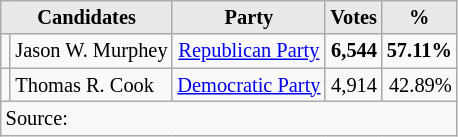<table class=wikitable style="font-size:85%; text-align:right;">
<tr>
<th style="background-color:#E9E9E9" align=center colspan=2>Candidates</th>
<th style="background-color:#E9E9E9" align=center>Party</th>
<th style="background-color:#E9E9E9" align=center>Votes</th>
<th style="background-color:#E9E9E9" align=center>%</th>
</tr>
<tr>
<td></td>
<td align=left>Jason W. Murphey</td>
<td align=center><a href='#'>Republican Party</a></td>
<td><strong>6,544</strong></td>
<td><strong>57.11%</strong></td>
</tr>
<tr>
<td></td>
<td align=left>Thomas R. Cook</td>
<td align=center><a href='#'>Democratic Party</a></td>
<td>4,914</td>
<td>42.89%</td>
</tr>
<tr>
<td align="left" colspan=6>Source: </td>
</tr>
</table>
